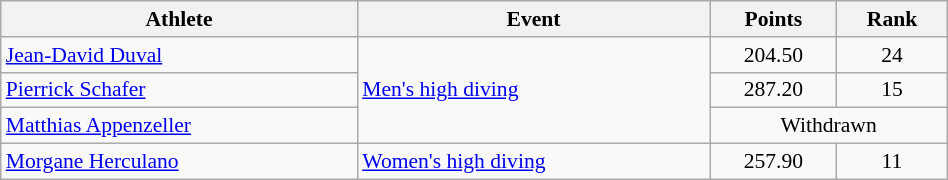<table class="wikitable" style="text-align:center; font-size:90%; width:50%;">
<tr>
<th>Athlete</th>
<th>Event</th>
<th>Points</th>
<th>Rank</th>
</tr>
<tr>
<td align=left><a href='#'>Jean-David Duval</a></td>
<td align=left rowspan=3><a href='#'>Men's high diving</a></td>
<td>204.50</td>
<td>24</td>
</tr>
<tr>
<td align=left><a href='#'>Pierrick Schafer</a></td>
<td>287.20</td>
<td>15</td>
</tr>
<tr>
<td align=left><a href='#'>Matthias Appenzeller</a></td>
<td colspan=2>Withdrawn</td>
</tr>
<tr>
<td align=left><a href='#'>Morgane Herculano</a></td>
<td align=left><a href='#'>Women's high diving</a></td>
<td>257.90</td>
<td>11</td>
</tr>
</table>
